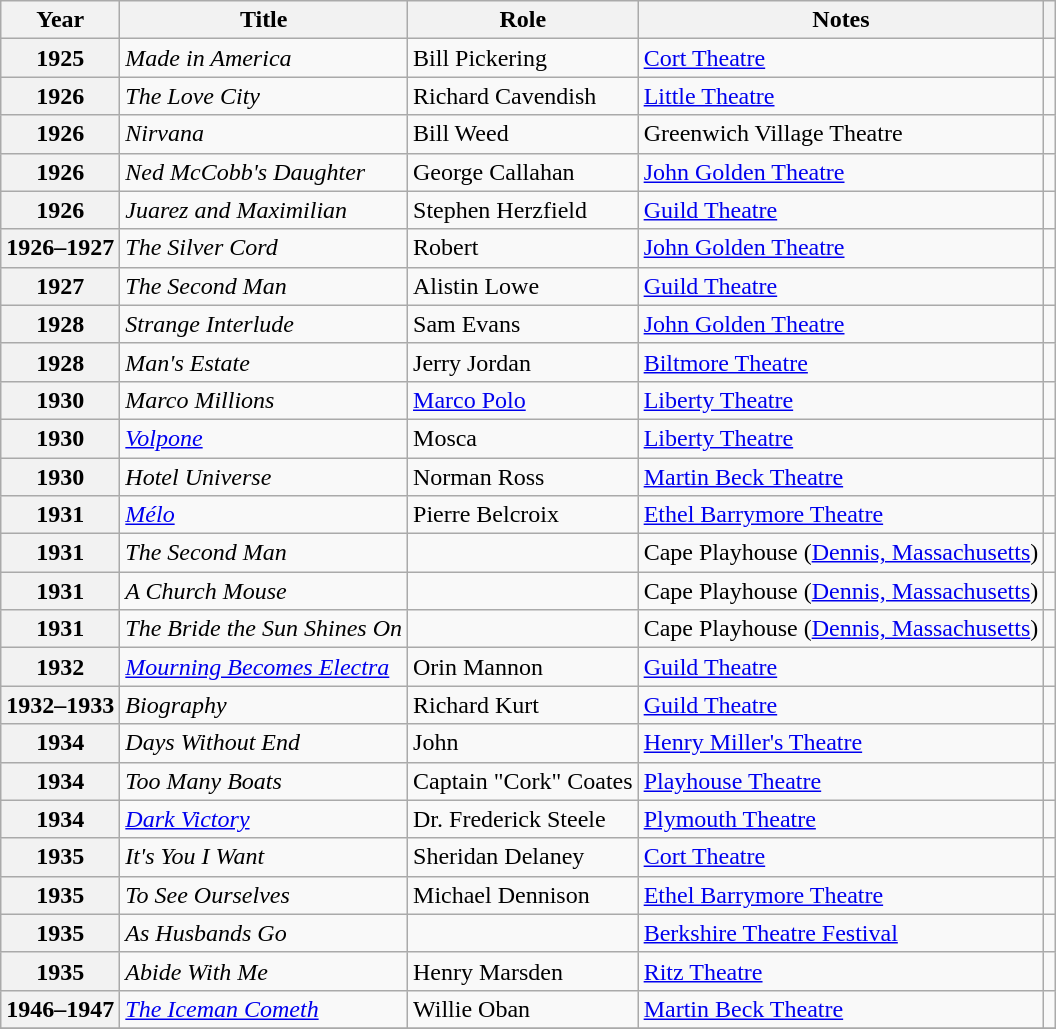<table class="wikitable plainrowheaders sortable" style="margin-right: 0;">
<tr>
<th scope="col">Year</th>
<th scope="col">Title</th>
<th scope="col">Role</th>
<th scope="col" class="unsortable">Notes</th>
<th scope="col" class="unsortable"></th>
</tr>
<tr>
<th scope="row">1925</th>
<td><em>Made in America</em></td>
<td>Bill Pickering</td>
<td><a href='#'>Cort Theatre</a></td>
<td style="text-align:center;"></td>
</tr>
<tr>
<th scope="row">1926</th>
<td><em>The Love City</em></td>
<td>Richard Cavendish</td>
<td><a href='#'>Little Theatre</a></td>
<td style="text-align:center;"></td>
</tr>
<tr>
<th scope="row">1926</th>
<td><em>Nirvana</em></td>
<td>Bill Weed</td>
<td>Greenwich Village Theatre</td>
<td style="text-align:center;"></td>
</tr>
<tr>
<th scope="row">1926</th>
<td><em>Ned McCobb's Daughter</em></td>
<td>George Callahan</td>
<td><a href='#'>John Golden Theatre</a></td>
<td style="text-align:center;"></td>
</tr>
<tr>
<th scope="row">1926</th>
<td><em>Juarez and Maximilian</em></td>
<td>Stephen Herzfield</td>
<td><a href='#'>Guild Theatre</a></td>
<td style="text-align:center;"></td>
</tr>
<tr>
<th scope="row">1926–1927</th>
<td><em>The Silver Cord</em></td>
<td>Robert</td>
<td><a href='#'>John Golden Theatre</a></td>
<td style="text-align:center;"></td>
</tr>
<tr>
<th scope="row">1927</th>
<td><em>The Second Man</em></td>
<td>Alistin Lowe</td>
<td><a href='#'>Guild Theatre</a></td>
<td style="text-align:center;"></td>
</tr>
<tr>
<th scope="row">1928</th>
<td><em>Strange Interlude</em></td>
<td>Sam Evans</td>
<td><a href='#'>John Golden Theatre</a></td>
<td style="text-align:center;"></td>
</tr>
<tr>
<th scope="row">1928</th>
<td><em>Man's Estate</em></td>
<td>Jerry Jordan</td>
<td><a href='#'>Biltmore Theatre</a></td>
<td style="text-align:center;"></td>
</tr>
<tr>
<th scope="row">1930</th>
<td><em>Marco Millions</em></td>
<td><a href='#'>Marco Polo</a></td>
<td><a href='#'>Liberty Theatre</a></td>
<td style="text-align:center;"></td>
</tr>
<tr>
<th scope="row">1930</th>
<td><em><a href='#'>Volpone</a></em></td>
<td>Mosca</td>
<td><a href='#'>Liberty Theatre</a></td>
<td style="text-align:center;"></td>
</tr>
<tr>
<th scope="row">1930</th>
<td><em>Hotel Universe</em></td>
<td>Norman Ross</td>
<td><a href='#'>Martin Beck Theatre</a></td>
<td style="text-align:center;"></td>
</tr>
<tr>
<th scope="row">1931</th>
<td><em><a href='#'>Mélo</a></em></td>
<td>Pierre Belcroix</td>
<td><a href='#'>Ethel Barrymore Theatre</a></td>
<td style="text-align:center;"></td>
</tr>
<tr>
<th scope="row">1931</th>
<td><em>The Second Man</em></td>
<td></td>
<td>Cape Playhouse (<a href='#'>Dennis, Massachusetts</a>)</td>
<td style="text-align:center;"></td>
</tr>
<tr>
<th scope="row">1931</th>
<td><em>A Church Mouse</em></td>
<td></td>
<td>Cape Playhouse (<a href='#'>Dennis, Massachusetts</a>)</td>
<td style="text-align:center;"></td>
</tr>
<tr>
<th scope="row">1931</th>
<td><em>The Bride the Sun Shines On</em></td>
<td></td>
<td>Cape Playhouse (<a href='#'>Dennis, Massachusetts</a>)</td>
<td style="text-align:center;"></td>
</tr>
<tr>
<th scope="row">1932</th>
<td><em><a href='#'>Mourning Becomes Electra</a></em></td>
<td>Orin Mannon</td>
<td><a href='#'>Guild Theatre</a></td>
<td style="text-align:center;"></td>
</tr>
<tr>
<th scope="row">1932–1933</th>
<td><em>Biography</em></td>
<td>Richard Kurt</td>
<td><a href='#'>Guild Theatre</a></td>
<td style="text-align:center;"></td>
</tr>
<tr>
<th scope="row">1934</th>
<td><em>Days Without End</em></td>
<td>John</td>
<td><a href='#'>Henry Miller's Theatre</a></td>
<td style="text-align:center;"></td>
</tr>
<tr>
<th scope="row">1934</th>
<td><em>Too Many Boats</em></td>
<td>Captain "Cork" Coates</td>
<td><a href='#'>Playhouse Theatre</a></td>
<td style="text-align:center;"></td>
</tr>
<tr>
<th scope="row">1934</th>
<td><em><a href='#'>Dark Victory</a></em></td>
<td>Dr. Frederick Steele</td>
<td><a href='#'>Plymouth Theatre</a></td>
<td style="text-align:center;"></td>
</tr>
<tr>
<th scope="row">1935</th>
<td><em>It's You I Want</em></td>
<td>Sheridan Delaney</td>
<td><a href='#'>Cort Theatre</a></td>
<td style="text-align:center;"></td>
</tr>
<tr>
<th scope="row">1935</th>
<td><em>To See Ourselves</em></td>
<td>Michael Dennison</td>
<td><a href='#'>Ethel Barrymore Theatre</a></td>
<td style="text-align:center;"></td>
</tr>
<tr>
<th scope="row">1935</th>
<td><em>As Husbands Go</em></td>
<td></td>
<td><a href='#'>Berkshire Theatre Festival</a></td>
<td style="text-align:center;"></td>
</tr>
<tr>
<th scope="row">1935</th>
<td><em>Abide With Me</em></td>
<td>Henry Marsden</td>
<td><a href='#'>Ritz Theatre</a></td>
<td style="text-align:center;"></td>
</tr>
<tr>
<th scope="row">1946–1947</th>
<td><em><a href='#'>The Iceman Cometh</a></em></td>
<td>Willie Oban</td>
<td><a href='#'>Martin Beck Theatre</a></td>
<td style="text-align:center;"></td>
</tr>
<tr>
</tr>
</table>
